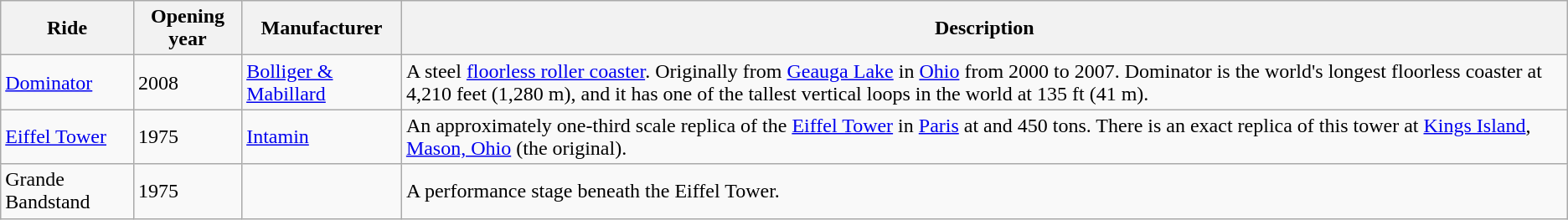<table class="wikitable sortable">
<tr>
<th>Ride</th>
<th>Opening year</th>
<th>Manufacturer</th>
<th>Description</th>
</tr>
<tr>
<td><a href='#'>Dominator</a></td>
<td>2008</td>
<td><a href='#'>Bolliger & Mabillard</a></td>
<td>A steel <a href='#'>floorless roller coaster</a>. Originally from <a href='#'>Geauga Lake</a> in <a href='#'>Ohio</a> from 2000 to 2007. Dominator is the world's longest floorless coaster at 4,210 feet (1,280 m), and it has one of the tallest vertical loops in the world at 135 ft (41 m).</td>
</tr>
<tr>
<td><a href='#'>Eiffel Tower</a></td>
<td>1975</td>
<td><a href='#'>Intamin</a></td>
<td>An approximately one-third scale replica of the <a href='#'>Eiffel Tower</a> in <a href='#'>Paris</a> at  and 450 tons. There is an exact replica of this tower at <a href='#'>Kings Island</a>, <a href='#'>Mason, Ohio</a> (the original).</td>
</tr>
<tr>
<td>Grande Bandstand</td>
<td>1975</td>
<td></td>
<td>A performance stage beneath the Eiffel Tower.</td>
</tr>
</table>
